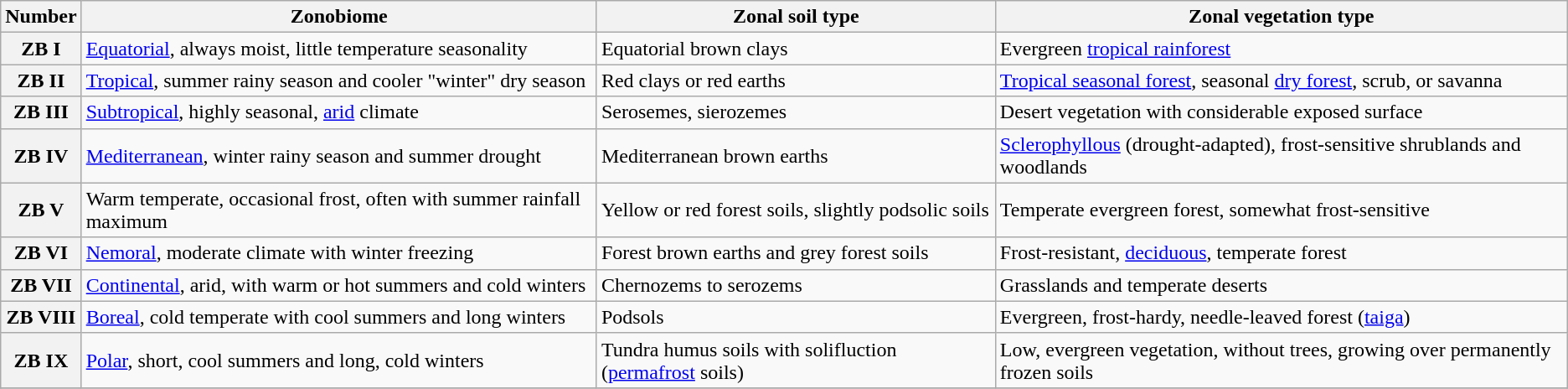<table class="wikitable">
<tr>
<th>Number</th>
<th>Zonobiome</th>
<th>Zonal soil type</th>
<th>Zonal vegetation type</th>
</tr>
<tr>
<th>ZB I</th>
<td><a href='#'>Equatorial</a>, always moist, little temperature seasonality</td>
<td>Equatorial brown clays</td>
<td>Evergreen <a href='#'>tropical rainforest</a></td>
</tr>
<tr>
<th>ZB II</th>
<td><a href='#'>Tropical</a>, summer rainy season and cooler "winter" dry season</td>
<td>Red clays or red earths</td>
<td><a href='#'>Tropical seasonal forest</a>, seasonal <a href='#'>dry forest</a>, scrub, or savanna</td>
</tr>
<tr>
<th>ZB III</th>
<td><a href='#'>Subtropical</a>, highly seasonal, <a href='#'>arid</a> climate</td>
<td>Serosemes, sierozemes</td>
<td>Desert vegetation with considerable exposed surface</td>
</tr>
<tr>
<th>ZB IV</th>
<td><a href='#'>Mediterranean</a>, winter rainy season and summer drought</td>
<td>Mediterranean brown earths</td>
<td><a href='#'>Sclerophyllous</a> (drought-adapted), frost-sensitive shrublands and woodlands</td>
</tr>
<tr>
<th>ZB V</th>
<td>Warm temperate, occasional frost, often with summer rainfall maximum</td>
<td>Yellow or red forest soils, slightly podsolic soils</td>
<td>Temperate evergreen forest, somewhat frost-sensitive</td>
</tr>
<tr>
<th>ZB VI</th>
<td><a href='#'>Nemoral</a>, moderate climate with winter freezing</td>
<td>Forest brown earths and grey forest soils</td>
<td>Frost-resistant, <a href='#'>deciduous</a>, temperate forest</td>
</tr>
<tr>
<th>ZB VII</th>
<td><a href='#'>Continental</a>, arid, with warm or hot summers and cold winters</td>
<td>Chernozems to serozems</td>
<td>Grasslands and temperate deserts</td>
</tr>
<tr>
<th>ZB VIII</th>
<td><a href='#'>Boreal</a>, cold temperate with cool summers and long winters</td>
<td>Podsols</td>
<td>Evergreen, frost-hardy, needle-leaved forest (<a href='#'>taiga</a>)</td>
</tr>
<tr>
<th>ZB IX</th>
<td><a href='#'>Polar</a>, short, cool summers and long, cold winters</td>
<td>Tundra humus soils with solifluction (<a href='#'>permafrost</a> soils)</td>
<td>Low, evergreen vegetation, without trees, growing over permanently frozen soils</td>
</tr>
<tr>
</tr>
</table>
